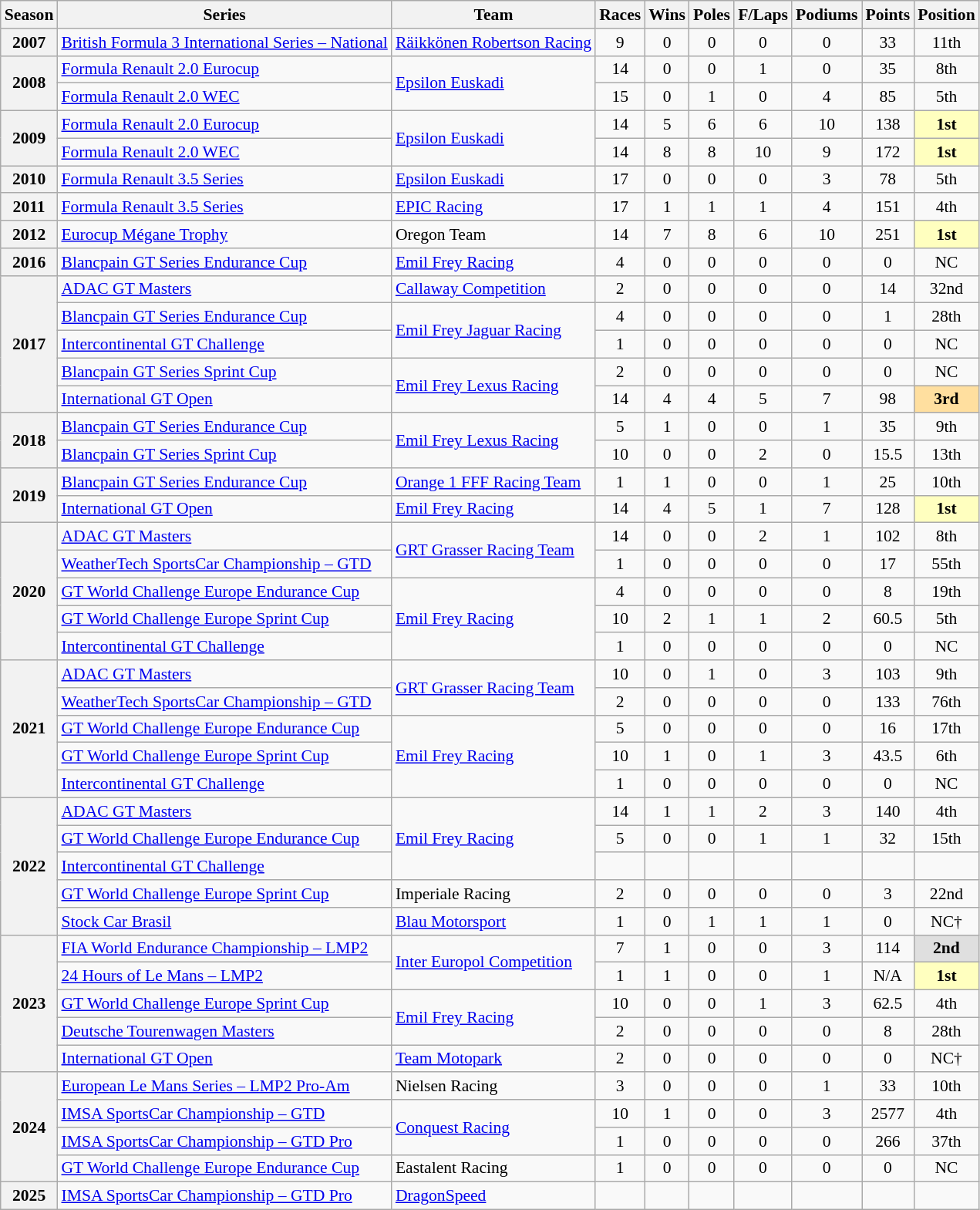<table class="wikitable" style="font-size: 90%; text-align:center">
<tr>
<th>Season</th>
<th>Series</th>
<th>Team</th>
<th>Races</th>
<th>Wins</th>
<th>Poles</th>
<th>F/Laps</th>
<th>Podiums</th>
<th>Points</th>
<th>Position</th>
</tr>
<tr>
<th>2007</th>
<td align=left nowrap><a href='#'>British Formula 3 International Series – National</a></td>
<td align=left nowrap><a href='#'>Räikkönen Robertson Racing</a></td>
<td>9</td>
<td>0</td>
<td>0</td>
<td>0</td>
<td>0</td>
<td>33</td>
<td>11th</td>
</tr>
<tr>
<th rowspan=2>2008</th>
<td align=left><a href='#'>Formula Renault 2.0 Eurocup</a></td>
<td align=left rowspan=2><a href='#'>Epsilon Euskadi</a></td>
<td>14</td>
<td>0</td>
<td>0</td>
<td>1</td>
<td>0</td>
<td>35</td>
<td>8th</td>
</tr>
<tr>
<td align=left><a href='#'>Formula Renault 2.0 WEC</a></td>
<td>15</td>
<td>0</td>
<td>1</td>
<td>0</td>
<td>4</td>
<td>85</td>
<td>5th</td>
</tr>
<tr>
<th rowspan=2>2009</th>
<td align=left><a href='#'>Formula Renault 2.0 Eurocup</a></td>
<td align=left rowspan=2><a href='#'>Epsilon Euskadi</a></td>
<td>14</td>
<td>5</td>
<td>6</td>
<td>6</td>
<td>10</td>
<td>138</td>
<td style="background:#FFFFBF;"><strong>1st</strong></td>
</tr>
<tr>
<td align=left><a href='#'>Formula Renault 2.0 WEC</a></td>
<td>14</td>
<td>8</td>
<td>8</td>
<td>10</td>
<td>9</td>
<td>172</td>
<td style="background:#FFFFBF;"><strong>1st</strong></td>
</tr>
<tr>
<th>2010</th>
<td align=left><a href='#'>Formula Renault 3.5 Series</a></td>
<td align=left><a href='#'>Epsilon Euskadi</a></td>
<td>17</td>
<td>0</td>
<td>0</td>
<td>0</td>
<td>3</td>
<td>78</td>
<td>5th</td>
</tr>
<tr>
<th>2011</th>
<td align=left><a href='#'>Formula Renault 3.5 Series</a></td>
<td align=left><a href='#'>EPIC Racing</a></td>
<td>17</td>
<td>1</td>
<td>1</td>
<td>1</td>
<td>4</td>
<td>151</td>
<td>4th</td>
</tr>
<tr>
<th>2012</th>
<td align=left><a href='#'>Eurocup Mégane Trophy</a></td>
<td align=left>Oregon Team</td>
<td>14</td>
<td>7</td>
<td>8</td>
<td>6</td>
<td>10</td>
<td>251</td>
<td style="background:#FFFFBF;"><strong>1st</strong></td>
</tr>
<tr>
<th>2016</th>
<td align=left><a href='#'>Blancpain GT Series Endurance Cup</a></td>
<td align=left><a href='#'>Emil Frey Racing</a></td>
<td>4</td>
<td>0</td>
<td>0</td>
<td>0</td>
<td>0</td>
<td>0</td>
<td>NC</td>
</tr>
<tr>
<th rowspan="5">2017</th>
<td align="left"><a href='#'>ADAC GT Masters</a></td>
<td align="left"><a href='#'>Callaway Competition</a></td>
<td>2</td>
<td>0</td>
<td>0</td>
<td>0</td>
<td>0</td>
<td>14</td>
<td>32nd</td>
</tr>
<tr>
<td align="left"><a href='#'>Blancpain GT Series Endurance Cup</a></td>
<td rowspan="2" align=left><a href='#'>Emil Frey Jaguar Racing</a></td>
<td>4</td>
<td>0</td>
<td>0</td>
<td>0</td>
<td>0</td>
<td>1</td>
<td>28th</td>
</tr>
<tr>
<td align=left><a href='#'>Intercontinental GT Challenge</a></td>
<td>1</td>
<td>0</td>
<td>0</td>
<td>0</td>
<td>0</td>
<td>0</td>
<td>NC</td>
</tr>
<tr>
<td align="left"><a href='#'>Blancpain GT Series Sprint Cup</a></td>
<td rowspan="2" align=left><a href='#'>Emil Frey Lexus Racing</a></td>
<td>2</td>
<td>0</td>
<td>0</td>
<td>0</td>
<td>0</td>
<td>0</td>
<td>NC</td>
</tr>
<tr>
<td align="left"><a href='#'>International GT Open</a></td>
<td>14</td>
<td>4</td>
<td>4</td>
<td>5</td>
<td>7</td>
<td>98</td>
<td style="background:#FFDF9F;"><strong>3rd</strong></td>
</tr>
<tr>
<th rowspan="2">2018</th>
<td align="left"><a href='#'>Blancpain GT Series Endurance Cup</a></td>
<td rowspan="2" align="left"><a href='#'>Emil Frey Lexus Racing</a></td>
<td>5</td>
<td>1</td>
<td>0</td>
<td>0</td>
<td>1</td>
<td>35</td>
<td>9th</td>
</tr>
<tr>
<td align=left><a href='#'>Blancpain GT Series Sprint Cup</a></td>
<td>10</td>
<td>0</td>
<td>0</td>
<td>2</td>
<td>0</td>
<td>15.5</td>
<td>13th</td>
</tr>
<tr>
<th rowspan=2>2019</th>
<td align=left><a href='#'>Blancpain GT Series Endurance Cup</a></td>
<td align=left><a href='#'>Orange 1 FFF Racing Team</a></td>
<td>1</td>
<td>1</td>
<td>0</td>
<td>0</td>
<td>1</td>
<td>25</td>
<td>10th</td>
</tr>
<tr>
<td align=left><a href='#'>International GT Open</a></td>
<td align=left><a href='#'>Emil Frey Racing</a></td>
<td>14</td>
<td>4</td>
<td>5</td>
<td>1</td>
<td>7</td>
<td>128</td>
<td style="background:#FFFFBF;"><strong>1st</strong></td>
</tr>
<tr>
<th rowspan="5">2020</th>
<td align=left><a href='#'>ADAC GT Masters</a></td>
<td rowspan="2" align=left><a href='#'>GRT Grasser Racing Team</a></td>
<td>14</td>
<td>0</td>
<td>0</td>
<td>2</td>
<td>1</td>
<td>102</td>
<td>8th</td>
</tr>
<tr>
<td align=left><a href='#'>WeatherTech SportsCar Championship – GTD</a></td>
<td>1</td>
<td>0</td>
<td>0</td>
<td>0</td>
<td>0</td>
<td>17</td>
<td>55th</td>
</tr>
<tr>
<td align=left><a href='#'>GT World Challenge Europe Endurance Cup</a></td>
<td rowspan="3" align=left><a href='#'>Emil Frey Racing</a></td>
<td>4</td>
<td>0</td>
<td>0</td>
<td>0</td>
<td>0</td>
<td>8</td>
<td>19th</td>
</tr>
<tr>
<td align=left><a href='#'>GT World Challenge Europe Sprint Cup</a></td>
<td>10</td>
<td>2</td>
<td>1</td>
<td>1</td>
<td>2</td>
<td>60.5</td>
<td>5th</td>
</tr>
<tr>
<td align=left><a href='#'>Intercontinental GT Challenge</a></td>
<td>1</td>
<td>0</td>
<td>0</td>
<td>0</td>
<td>0</td>
<td>0</td>
<td>NC</td>
</tr>
<tr>
<th rowspan="5">2021</th>
<td align=left><a href='#'>ADAC GT Masters</a></td>
<td rowspan="2" align=left><a href='#'>GRT Grasser Racing Team</a></td>
<td>10</td>
<td>0</td>
<td>1</td>
<td>0</td>
<td>3</td>
<td>103</td>
<td>9th</td>
</tr>
<tr>
<td align=left><a href='#'>WeatherTech SportsCar Championship – GTD</a></td>
<td>2</td>
<td>0</td>
<td>0</td>
<td>0</td>
<td>0</td>
<td>133</td>
<td>76th</td>
</tr>
<tr>
<td align=left><a href='#'>GT World Challenge Europe Endurance Cup</a></td>
<td rowspan="3" align=left><a href='#'>Emil Frey Racing</a></td>
<td>5</td>
<td>0</td>
<td>0</td>
<td>0</td>
<td>0</td>
<td>16</td>
<td>17th</td>
</tr>
<tr>
<td align=left><a href='#'>GT World Challenge Europe Sprint Cup</a></td>
<td>10</td>
<td>1</td>
<td>0</td>
<td>1</td>
<td>3</td>
<td>43.5</td>
<td>6th</td>
</tr>
<tr>
<td align=left><a href='#'>Intercontinental GT Challenge</a></td>
<td>1</td>
<td>0</td>
<td>0</td>
<td>0</td>
<td>0</td>
<td>0</td>
<td>NC</td>
</tr>
<tr>
<th rowspan="5">2022</th>
<td align=left><a href='#'>ADAC GT Masters</a></td>
<td rowspan="3" align="left"><a href='#'>Emil Frey Racing</a></td>
<td>14</td>
<td>1</td>
<td>1</td>
<td>2</td>
<td>3</td>
<td>140</td>
<td>4th</td>
</tr>
<tr>
<td align=left><a href='#'>GT World Challenge Europe Endurance Cup</a></td>
<td>5</td>
<td>0</td>
<td>0</td>
<td>1</td>
<td>1</td>
<td>32</td>
<td>15th</td>
</tr>
<tr>
<td align=left><a href='#'>Intercontinental GT Challenge</a></td>
<td></td>
<td></td>
<td></td>
<td></td>
<td></td>
<td></td>
<td></td>
</tr>
<tr>
<td align=left><a href='#'>GT World Challenge Europe Sprint Cup</a></td>
<td align=left>Imperiale Racing</td>
<td>2</td>
<td>0</td>
<td>0</td>
<td>0</td>
<td>0</td>
<td>3</td>
<td>22nd</td>
</tr>
<tr>
<td align=left><a href='#'>Stock Car Brasil</a></td>
<td align=left><a href='#'>Blau Motorsport</a></td>
<td>1</td>
<td>0</td>
<td>1</td>
<td>1</td>
<td>1</td>
<td>0</td>
<td>NC†</td>
</tr>
<tr>
<th rowspan="5">2023</th>
<td align=left><a href='#'>FIA World Endurance Championship – LMP2</a></td>
<td rowspan="2" align="left"><a href='#'>Inter Europol Competition</a></td>
<td>7</td>
<td>1</td>
<td>0</td>
<td>0</td>
<td>3</td>
<td>114</td>
<td style="background:#DFDFDF;"><strong>2nd</strong></td>
</tr>
<tr>
<td align=left><a href='#'>24 Hours of Le Mans – LMP2</a></td>
<td>1</td>
<td>1</td>
<td>0</td>
<td>0</td>
<td>1</td>
<td>N/A</td>
<td style="background:#FFFFBF;"><strong>1st</strong></td>
</tr>
<tr>
<td align="left"><a href='#'>GT World Challenge Europe Sprint Cup</a></td>
<td align=left rowspan=2><a href='#'>Emil Frey Racing</a></td>
<td>10</td>
<td>0</td>
<td>0</td>
<td>1</td>
<td>3</td>
<td>62.5</td>
<td>4th</td>
</tr>
<tr>
<td align=left><a href='#'>Deutsche Tourenwagen Masters</a></td>
<td>2</td>
<td>0</td>
<td>0</td>
<td>0</td>
<td>0</td>
<td>8</td>
<td>28th</td>
</tr>
<tr>
<td align=left><a href='#'>International GT Open</a></td>
<td align=left><a href='#'>Team Motopark</a></td>
<td>2</td>
<td>0</td>
<td>0</td>
<td>0</td>
<td>0</td>
<td>0</td>
<td>NC†</td>
</tr>
<tr>
<th rowspan="4">2024</th>
<td align=left><a href='#'>European Le Mans Series – LMP2 Pro-Am</a></td>
<td align=left>Nielsen Racing</td>
<td>3</td>
<td>0</td>
<td>0</td>
<td>0</td>
<td>1</td>
<td>33</td>
<td>10th</td>
</tr>
<tr>
<td align=left><a href='#'>IMSA SportsCar Championship – GTD</a></td>
<td rowspan="2" align="left"><a href='#'>Conquest Racing</a></td>
<td>10</td>
<td>1</td>
<td>0</td>
<td>0</td>
<td>3</td>
<td>2577</td>
<td>4th</td>
</tr>
<tr>
<td align=left><a href='#'>IMSA SportsCar Championship – GTD Pro</a></td>
<td>1</td>
<td>0</td>
<td>0</td>
<td>0</td>
<td>0</td>
<td>266</td>
<td>37th</td>
</tr>
<tr>
<td align=left><a href='#'>GT World Challenge Europe Endurance Cup</a></td>
<td align=left>Eastalent Racing</td>
<td>1</td>
<td>0</td>
<td>0</td>
<td>0</td>
<td>0</td>
<td>0</td>
<td>NC</td>
</tr>
<tr>
<th>2025</th>
<td align=left><a href='#'>IMSA SportsCar Championship – GTD Pro</a></td>
<td align=left><a href='#'>DragonSpeed</a></td>
<td></td>
<td></td>
<td></td>
<td></td>
<td></td>
<td></td>
<td></td>
</tr>
</table>
